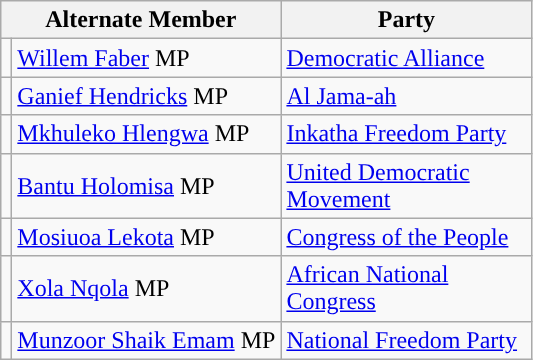<table class="wikitable">
<tr>
<th width="160px" colspan="2" valign="top">Alternate Member</th>
<th width="160px" valign="top">Party</th>
</tr>
<tr>
<td></td>
<td><a href='#'>Willem Faber</a> MP</td>
<td><a href='#'>Democratic Alliance</a></td>
</tr>
<tr>
<td></td>
<td><a href='#'>Ganief Hendricks</a> MP</td>
<td><a href='#'>Al Jama-ah</a></td>
</tr>
<tr>
<td></td>
<td><a href='#'>Mkhuleko Hlengwa</a> MP</td>
<td><a href='#'>Inkatha Freedom Party</a></td>
</tr>
<tr>
<td></td>
<td><a href='#'>Bantu Holomisa</a> MP</td>
<td><a href='#'>United Democratic Movement</a></td>
</tr>
<tr>
<td></td>
<td><a href='#'>Mosiuoa Lekota</a> MP</td>
<td><a href='#'>Congress of the People</a></td>
</tr>
<tr>
<td></td>
<td><a href='#'>Xola Nqola</a> MP</td>
<td><a href='#'>African National Congress</a></td>
</tr>
<tr>
<td></td>
<td><a href='#'>Munzoor Shaik Emam</a> MP</td>
<td><a href='#'>National Freedom Party</a></td>
</tr>
</table>
